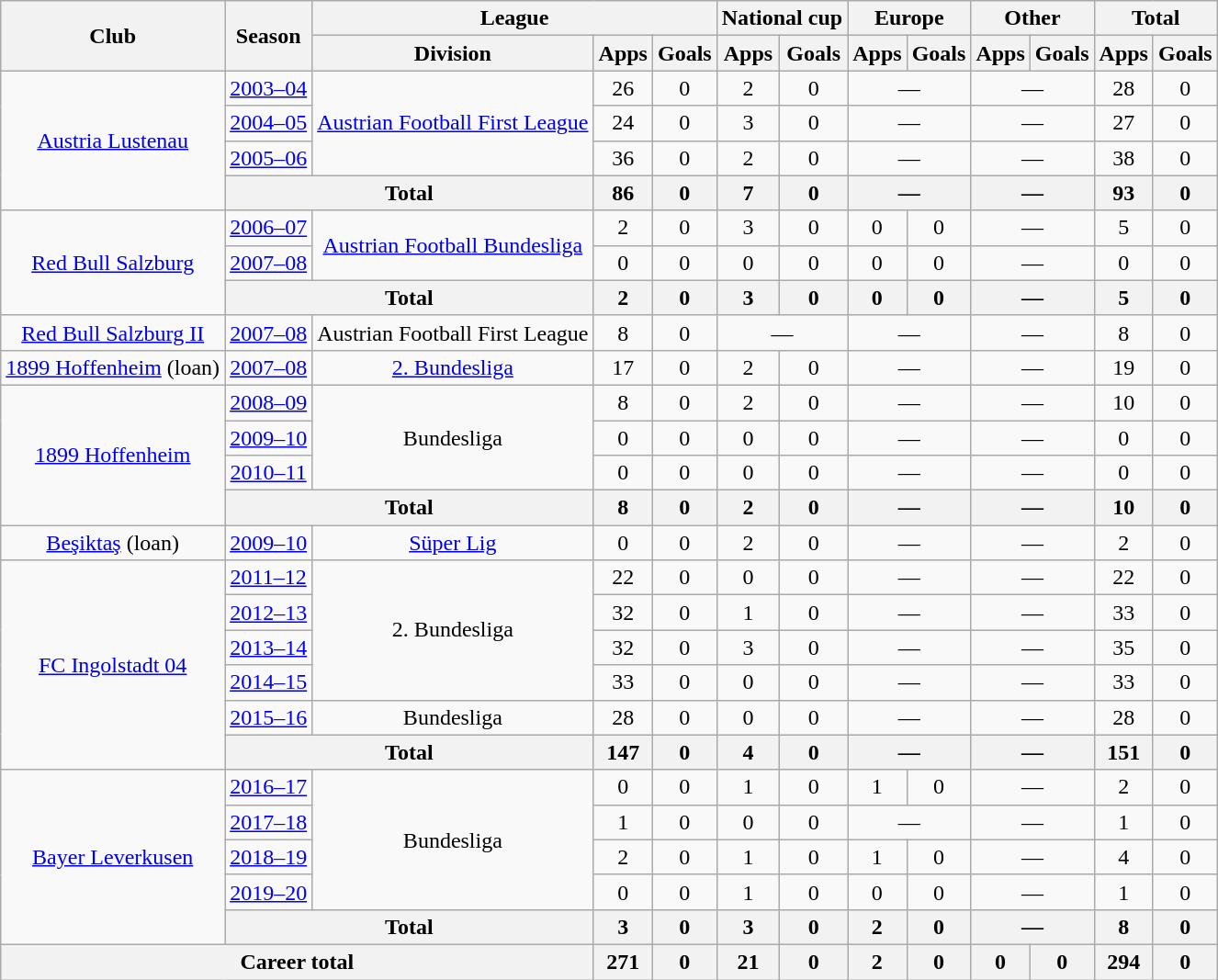<table class="wikitable" style="text-align: center;">
<tr>
<th rowspan="2">Club</th>
<th rowspan="2">Season</th>
<th colspan="3">League</th>
<th colspan="2">National cup</th>
<th colspan="2">Europe</th>
<th colspan="2">Other</th>
<th colspan="2">Total</th>
</tr>
<tr>
<th>Division</th>
<th>Apps</th>
<th>Goals</th>
<th>Apps</th>
<th>Goals</th>
<th>Apps</th>
<th>Goals</th>
<th>Apps</th>
<th>Goals</th>
<th>Apps</th>
<th>Goals</th>
</tr>
<tr>
<td rowspan="4"><a href='#'>Austria Lustenau</a></td>
<td><a href='#'>2003–04</a></td>
<td rowspan="3"><a href='#'>Austrian Football First League</a></td>
<td>26</td>
<td>0</td>
<td>2</td>
<td>0</td>
<td colspan="2">—</td>
<td colspan="2">—</td>
<td>28</td>
<td>0</td>
</tr>
<tr>
<td><a href='#'>2004–05</a></td>
<td>24</td>
<td>0</td>
<td>3</td>
<td>0</td>
<td colspan="2">—</td>
<td colspan="2">—</td>
<td>27</td>
<td>0</td>
</tr>
<tr>
<td><a href='#'>2005–06</a></td>
<td>36</td>
<td>0</td>
<td>2</td>
<td>0</td>
<td colspan="2">—</td>
<td colspan="2">—</td>
<td>38</td>
<td>0</td>
</tr>
<tr>
<th colspan="2">Total</th>
<th>86</th>
<th>0</th>
<th>7</th>
<th>0</th>
<th colspan="2">—</th>
<th colspan="2">—</th>
<th>93</th>
<th>0</th>
</tr>
<tr>
<td rowspan="3"><a href='#'>Red Bull Salzburg</a></td>
<td><a href='#'>2006–07</a></td>
<td rowspan="2"><a href='#'>Austrian Football Bundesliga</a></td>
<td>2</td>
<td>0</td>
<td>3</td>
<td>0</td>
<td>0</td>
<td>0</td>
<td colspan="2">—</td>
<td>5</td>
<td>0</td>
</tr>
<tr>
<td><a href='#'>2007–08</a></td>
<td>0</td>
<td>0</td>
<td>0</td>
<td>0</td>
<td>0</td>
<td>0</td>
<td colspan="2">—</td>
<td>0</td>
<td>0</td>
</tr>
<tr>
<th colspan="2">Total</th>
<th>2</th>
<th>0</th>
<th>3</th>
<th>0</th>
<th>0</th>
<th>0</th>
<th colspan="2">—</th>
<th>5</th>
<th>0</th>
</tr>
<tr>
<td><a href='#'>Red Bull Salzburg II</a></td>
<td><a href='#'>2007–08</a></td>
<td>Austrian Football First League</td>
<td>8</td>
<td>0</td>
<td colspan="2">—</td>
<td colspan="2">—</td>
<td colspan="2">—</td>
<td>8</td>
<td>0</td>
</tr>
<tr>
<td><a href='#'>1899 Hoffenheim</a> (loan)</td>
<td><a href='#'>2007–08</a></td>
<td><a href='#'>2. Bundesliga</a></td>
<td>17</td>
<td>0</td>
<td>2</td>
<td>0</td>
<td colspan="2">—</td>
<td colspan="2">—</td>
<td>19</td>
<td>0</td>
</tr>
<tr>
<td rowspan="4"><a href='#'>1899 Hoffenheim</a></td>
<td><a href='#'>2008–09</a></td>
<td rowspan="3">Bundesliga</td>
<td>8</td>
<td>0</td>
<td>2</td>
<td>0</td>
<td colspan="2">—</td>
<td colspan="2">—</td>
<td>10</td>
<td>0</td>
</tr>
<tr>
<td><a href='#'>2009–10</a></td>
<td>0</td>
<td>0</td>
<td>0</td>
<td>0</td>
<td colspan="2">—</td>
<td colspan="2">—</td>
<td>0</td>
<td>0</td>
</tr>
<tr>
<td><a href='#'>2010–11</a></td>
<td>0</td>
<td>0</td>
<td>0</td>
<td>0</td>
<td colspan="2">—</td>
<td colspan="2">—</td>
<td>0</td>
<td>0</td>
</tr>
<tr>
<th colspan="2">Total</th>
<th>8</th>
<th>0</th>
<th>2</th>
<th>0</th>
<th colspan="2">—</th>
<th colspan="2">—</th>
<th>10</th>
<th>0</th>
</tr>
<tr>
<td><a href='#'>Beşiktaş</a> (loan)</td>
<td><a href='#'>2009–10</a></td>
<td><a href='#'>Süper Lig</a></td>
<td>0</td>
<td>0</td>
<td>2</td>
<td>0</td>
<td colspan="2">—</td>
<td colspan="2">—</td>
<td>2</td>
<td>0</td>
</tr>
<tr>
<td rowspan="6"><a href='#'>FC Ingolstadt 04</a></td>
<td><a href='#'>2011–12</a></td>
<td rowspan="4">2. Bundesliga</td>
<td>22</td>
<td>0</td>
<td>0</td>
<td>0</td>
<td colspan="2">—</td>
<td colspan="2">—</td>
<td>22</td>
<td>0</td>
</tr>
<tr>
<td><a href='#'>2012–13</a></td>
<td>32</td>
<td>0</td>
<td>1</td>
<td>0</td>
<td colspan="2">—</td>
<td colspan="2">—</td>
<td>33</td>
<td>0</td>
</tr>
<tr>
<td><a href='#'>2013–14</a></td>
<td>32</td>
<td>0</td>
<td>3</td>
<td>0</td>
<td colspan="2">—</td>
<td colspan="2">—</td>
<td>35</td>
<td>0</td>
</tr>
<tr>
<td><a href='#'>2014–15</a></td>
<td>33</td>
<td>0</td>
<td>0</td>
<td>0</td>
<td colspan="2">—</td>
<td colspan="2">—</td>
<td>33</td>
<td>0</td>
</tr>
<tr>
<td><a href='#'>2015–16</a></td>
<td>Bundesliga</td>
<td>28</td>
<td>0</td>
<td>0</td>
<td>0</td>
<td colspan="2">—</td>
<td colspan="2">—</td>
<td>28</td>
<td>0</td>
</tr>
<tr>
<th colspan="2">Total</th>
<th>147</th>
<th>0</th>
<th>4</th>
<th>0</th>
<th colspan="2">—</th>
<th colspan="2">—</th>
<th>151</th>
<th>0</th>
</tr>
<tr>
<td rowspan="5"><a href='#'>Bayer Leverkusen</a></td>
<td><a href='#'>2016–17</a></td>
<td rowspan="4">Bundesliga</td>
<td>0</td>
<td>0</td>
<td>1</td>
<td>0</td>
<td>1</td>
<td>0</td>
<td colspan="2">—</td>
<td>2</td>
<td>0</td>
</tr>
<tr>
<td><a href='#'>2017–18</a></td>
<td>1</td>
<td>0</td>
<td>0</td>
<td>0</td>
<td colspan="2">—</td>
<td colspan="2">—</td>
<td>1</td>
<td>0</td>
</tr>
<tr>
<td><a href='#'>2018–19</a></td>
<td>2</td>
<td>0</td>
<td>1</td>
<td>0</td>
<td>1</td>
<td>0</td>
<td colspan="2">—</td>
<td>4</td>
<td>0</td>
</tr>
<tr>
<td><a href='#'>2019–20</a></td>
<td>0</td>
<td>0</td>
<td>1</td>
<td>0</td>
<td>0</td>
<td>0</td>
<td colspan="2">—</td>
<td>1</td>
<td>0</td>
</tr>
<tr>
<th colspan="2">Total</th>
<th>3</th>
<th>0</th>
<th>3</th>
<th>0</th>
<th>2</th>
<th>0</th>
<th colspan="2">—</th>
<th>8</th>
<th>0</th>
</tr>
<tr>
<th colspan="3">Career total</th>
<th>271</th>
<th>0</th>
<th>21</th>
<th>0</th>
<th>2</th>
<th>0</th>
<th>0</th>
<th>0</th>
<th>294</th>
<th>0</th>
</tr>
</table>
